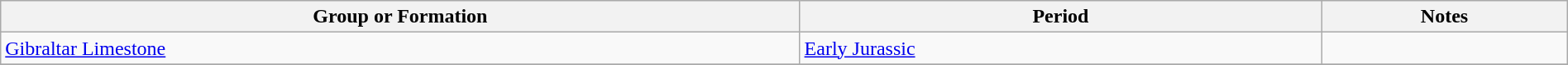<table class="wikitable sortable" style="width: 100%;">
<tr>
<th>Group or Formation</th>
<th>Period</th>
<th class="unsortable">Notes</th>
</tr>
<tr>
<td><a href='#'>Gibraltar Limestone</a></td>
<td><a href='#'>Early Jurassic</a></td>
<td></td>
</tr>
<tr>
</tr>
</table>
